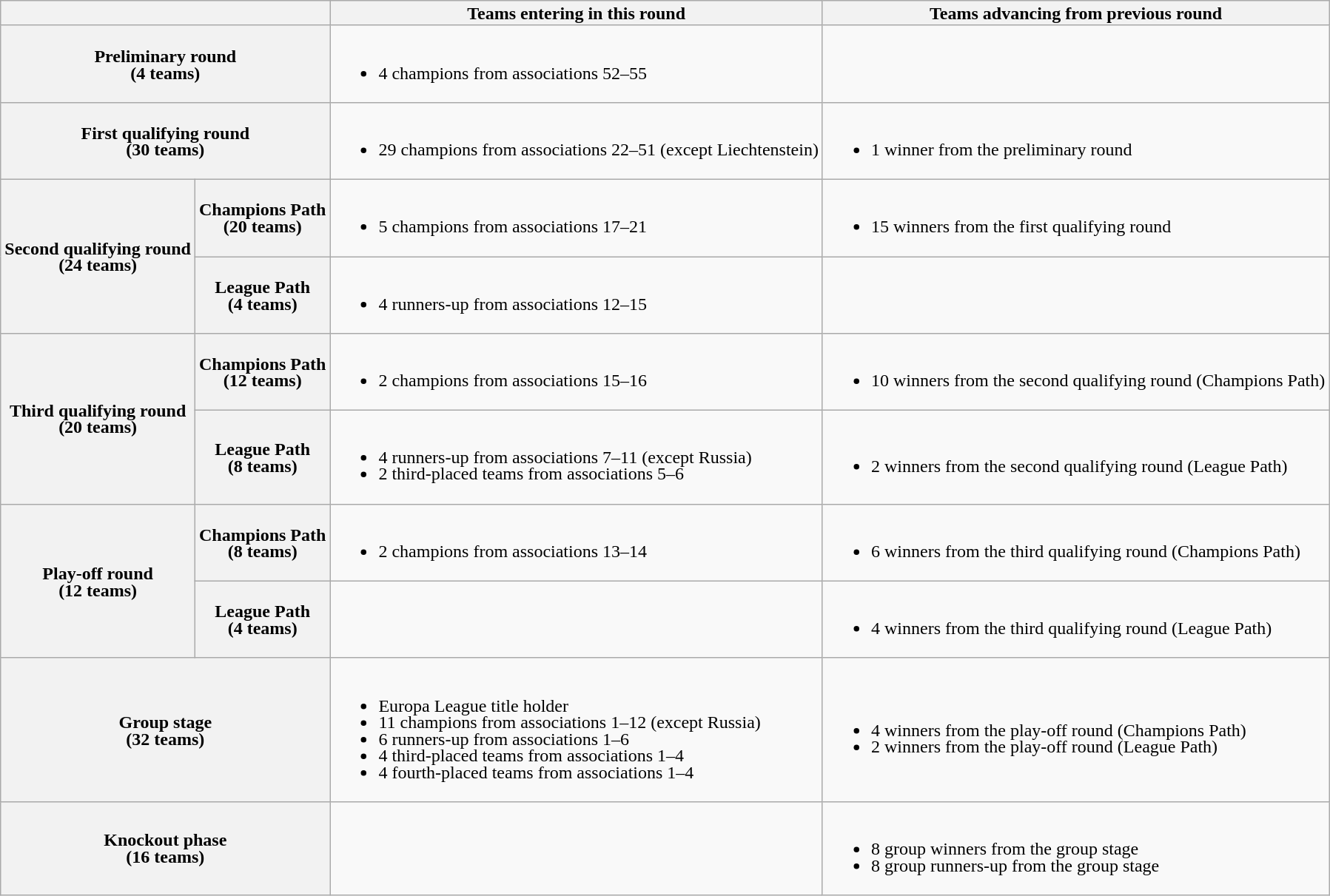<table class="wikitable" style="line-height:15px;">
<tr>
<th colspan=2></th>
<th>Teams entering in this round</th>
<th>Teams advancing from previous round</th>
</tr>
<tr>
<th colspan=2>Preliminary round<br>(4 teams)</th>
<td><br><ul><li>4 champions from associations 52–55</li></ul></td>
<td></td>
</tr>
<tr>
<th colspan=2>First qualifying round<br>(30 teams)</th>
<td><br><ul><li>29 champions from associations 22–51 (except Liechtenstein)</li></ul></td>
<td><br><ul><li>1 winner from the preliminary round</li></ul></td>
</tr>
<tr>
<th rowspan=2>Second qualifying round<br>(24 teams)</th>
<th>Champions Path<br>(20 teams)</th>
<td><br><ul><li>5 champions from associations 17–21</li></ul></td>
<td><br><ul><li>15 winners from the first qualifying round</li></ul></td>
</tr>
<tr>
<th>League Path<br>(4 teams)</th>
<td><br><ul><li>4 runners-up from associations 12–15</li></ul></td>
<td></td>
</tr>
<tr>
<th rowspan=2>Third qualifying round<br>(20 teams)</th>
<th>Champions Path<br>(12 teams)</th>
<td><br><ul><li>2 champions from associations 15–16</li></ul></td>
<td><br><ul><li>10 winners from the second qualifying round (Champions Path)</li></ul></td>
</tr>
<tr>
<th>League Path<br>(8 teams)</th>
<td><br><ul><li>4 runners-up from associations 7–11 (except Russia)</li><li>2 third-placed teams from associations 5–6</li></ul></td>
<td><br><ul><li>2 winners from the second qualifying round (League Path)</li></ul></td>
</tr>
<tr>
<th rowspan=2>Play-off round<br>(12 teams)</th>
<th>Champions Path<br>(8 teams)</th>
<td><br><ul><li>2 champions from associations 13–14</li></ul></td>
<td><br><ul><li>6 winners from the third qualifying round (Champions Path)</li></ul></td>
</tr>
<tr>
<th>League Path<br>(4 teams)</th>
<td></td>
<td><br><ul><li>4 winners from the third qualifying round (League Path)</li></ul></td>
</tr>
<tr>
<th colspan=2>Group stage<br>(32 teams)</th>
<td><br><ul><li>Europa League title holder</li><li>11 champions from associations 1–12 (except Russia)</li><li>6 runners-up from associations 1–6</li><li>4 third-placed teams from associations 1–4</li><li>4 fourth-placed teams from associations 1–4</li></ul></td>
<td><br><ul><li>4 winners from the play-off round (Champions Path)</li><li>2 winners from the play-off round (League Path)</li></ul></td>
</tr>
<tr>
<th colspan=2>Knockout phase<br>(16 teams)</th>
<td></td>
<td><br><ul><li>8 group winners from the group stage</li><li>8 group runners-up from the group stage</li></ul></td>
</tr>
</table>
